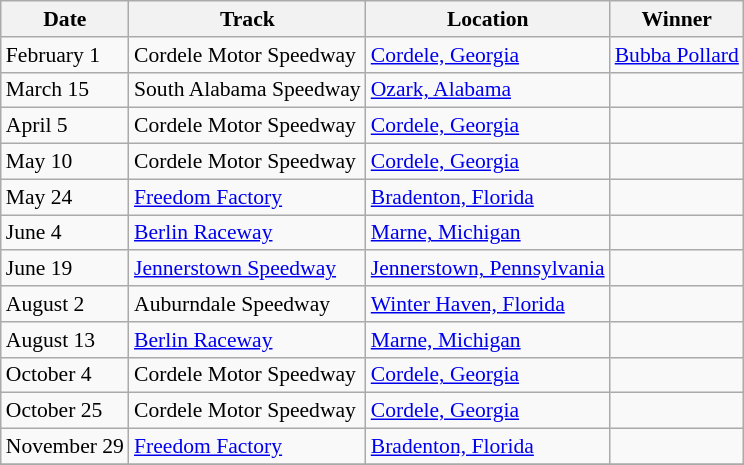<table class="wikitable" style="font-size:90%;">
<tr>
<th>Date</th>
<th>Track</th>
<th>Location</th>
<th>Winner</th>
</tr>
<tr>
<td>February 1</td>
<td>Cordele Motor Speedway</td>
<td><a href='#'>Cordele, Georgia</a></td>
<td><a href='#'>Bubba Pollard</a></td>
</tr>
<tr>
<td>March 15</td>
<td>South Alabama Speedway</td>
<td><a href='#'>Ozark, Alabama</a></td>
<td></td>
</tr>
<tr>
<td>April 5</td>
<td>Cordele Motor Speedway</td>
<td><a href='#'>Cordele, Georgia</a></td>
<td></td>
</tr>
<tr>
<td>May 10</td>
<td>Cordele Motor Speedway</td>
<td><a href='#'>Cordele, Georgia</a></td>
<td></td>
</tr>
<tr>
<td>May 24</td>
<td><a href='#'>Freedom Factory</a></td>
<td><a href='#'>Bradenton, Florida</a></td>
<td></td>
</tr>
<tr>
<td>June 4</td>
<td><a href='#'>Berlin Raceway</a></td>
<td><a href='#'>Marne, Michigan</a></td>
<td></td>
</tr>
<tr>
<td>June 19</td>
<td><a href='#'>Jennerstown Speedway</a></td>
<td><a href='#'>Jennerstown, Pennsylvania</a></td>
<td></td>
</tr>
<tr>
<td>August 2</td>
<td>Auburndale Speedway</td>
<td><a href='#'>Winter Haven, Florida</a></td>
<td></td>
</tr>
<tr>
<td>August 13</td>
<td><a href='#'>Berlin Raceway</a></td>
<td><a href='#'>Marne, Michigan</a></td>
<td></td>
</tr>
<tr>
<td>October 4</td>
<td>Cordele Motor Speedway</td>
<td><a href='#'>Cordele, Georgia</a></td>
<td></td>
</tr>
<tr>
<td>October 25</td>
<td>Cordele Motor Speedway</td>
<td><a href='#'>Cordele, Georgia</a></td>
<td></td>
</tr>
<tr>
<td>November 29</td>
<td><a href='#'>Freedom Factory</a></td>
<td><a href='#'>Bradenton, Florida</a></td>
<td></td>
</tr>
<tr>
</tr>
</table>
